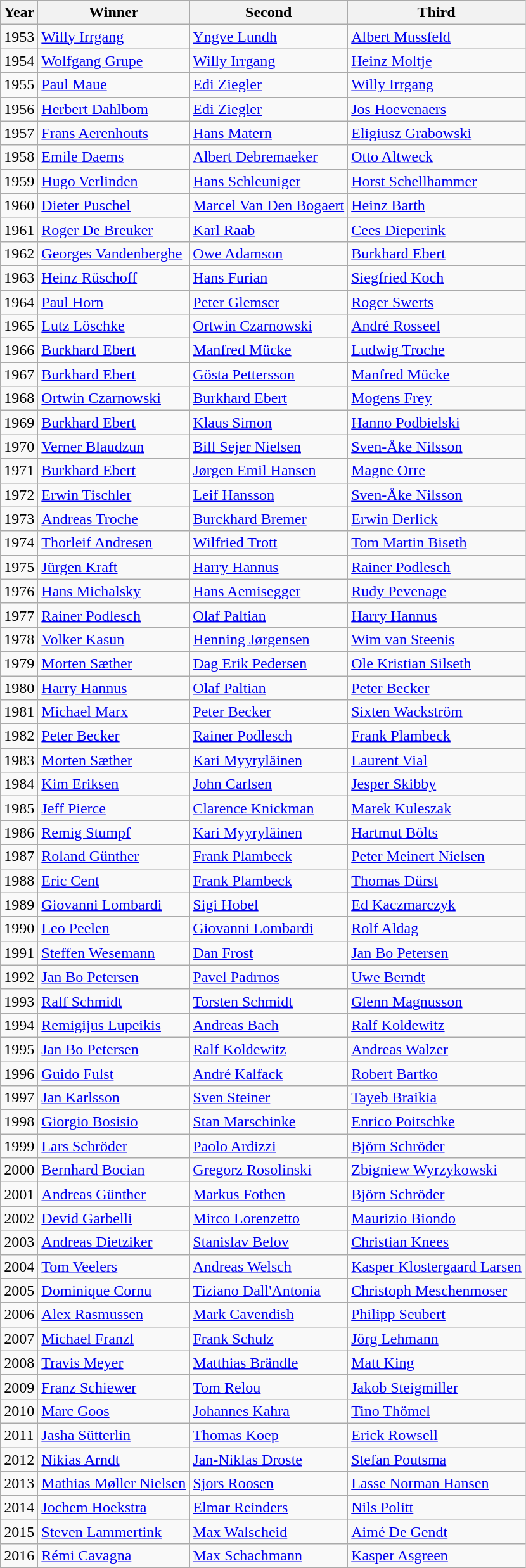<table class="wikitable">
<tr>
<th>Year</th>
<th>Winner</th>
<th>Second</th>
<th>Third</th>
</tr>
<tr>
<td>1953</td>
<td> <a href='#'>Willy Irrgang</a></td>
<td> <a href='#'>Yngve Lundh</a></td>
<td> <a href='#'>Albert Mussfeld</a></td>
</tr>
<tr>
<td>1954</td>
<td> <a href='#'>Wolfgang Grupe</a></td>
<td> <a href='#'>Willy Irrgang</a></td>
<td> <a href='#'>Heinz Moltje</a></td>
</tr>
<tr>
<td>1955</td>
<td> <a href='#'>Paul Maue</a></td>
<td> <a href='#'>Edi Ziegler</a></td>
<td> <a href='#'>Willy Irrgang</a></td>
</tr>
<tr>
<td>1956</td>
<td> <a href='#'>Herbert Dahlbom</a></td>
<td> <a href='#'>Edi Ziegler</a></td>
<td> <a href='#'>Jos Hoevenaers</a></td>
</tr>
<tr>
<td>1957</td>
<td> <a href='#'>Frans Aerenhouts</a></td>
<td> <a href='#'>Hans Matern</a></td>
<td> <a href='#'>Eligiusz Grabowski</a></td>
</tr>
<tr>
<td>1958</td>
<td> <a href='#'>Emile Daems</a></td>
<td> <a href='#'>Albert Debremaeker</a></td>
<td> <a href='#'>Otto Altweck</a></td>
</tr>
<tr>
<td>1959</td>
<td> <a href='#'>Hugo Verlinden</a></td>
<td> <a href='#'>Hans Schleuniger</a></td>
<td> <a href='#'>Horst Schellhammer</a></td>
</tr>
<tr>
<td>1960</td>
<td> <a href='#'>Dieter Puschel</a></td>
<td> <a href='#'>Marcel Van Den Bogaert</a></td>
<td> <a href='#'>Heinz Barth</a></td>
</tr>
<tr>
<td>1961</td>
<td> <a href='#'>Roger De Breuker</a></td>
<td> <a href='#'>Karl Raab</a></td>
<td> <a href='#'>Cees Dieperink</a></td>
</tr>
<tr>
<td>1962</td>
<td> <a href='#'>Georges Vandenberghe</a></td>
<td> <a href='#'>Owe Adamson</a></td>
<td> <a href='#'>Burkhard Ebert</a></td>
</tr>
<tr>
<td>1963</td>
<td> <a href='#'>Heinz Rüschoff</a></td>
<td> <a href='#'>Hans Furian</a></td>
<td> <a href='#'>Siegfried Koch</a></td>
</tr>
<tr>
<td>1964</td>
<td> <a href='#'>Paul Horn</a></td>
<td> <a href='#'>Peter Glemser</a></td>
<td> <a href='#'>Roger Swerts</a></td>
</tr>
<tr>
<td>1965</td>
<td> <a href='#'>Lutz Löschke</a></td>
<td> <a href='#'>Ortwin Czarnowski</a></td>
<td> <a href='#'>André Rosseel</a></td>
</tr>
<tr>
<td>1966</td>
<td> <a href='#'>Burkhard Ebert</a></td>
<td> <a href='#'>Manfred Mücke</a></td>
<td> <a href='#'>Ludwig Troche</a></td>
</tr>
<tr>
<td>1967</td>
<td> <a href='#'>Burkhard Ebert</a></td>
<td> <a href='#'>Gösta Pettersson</a></td>
<td> <a href='#'>Manfred Mücke</a></td>
</tr>
<tr>
<td>1968</td>
<td> <a href='#'>Ortwin Czarnowski</a></td>
<td> <a href='#'>Burkhard Ebert</a></td>
<td> <a href='#'>Mogens Frey</a></td>
</tr>
<tr>
<td>1969</td>
<td> <a href='#'>Burkhard Ebert</a></td>
<td> <a href='#'>Klaus Simon</a></td>
<td> <a href='#'>Hanno Podbielski</a></td>
</tr>
<tr>
<td>1970</td>
<td> <a href='#'>Verner Blaudzun</a></td>
<td> <a href='#'>Bill Sejer Nielsen</a></td>
<td> <a href='#'>Sven-Åke Nilsson</a></td>
</tr>
<tr>
<td>1971</td>
<td> <a href='#'>Burkhard Ebert</a></td>
<td> <a href='#'>Jørgen Emil Hansen</a></td>
<td> <a href='#'>Magne Orre</a></td>
</tr>
<tr>
<td>1972</td>
<td> <a href='#'>Erwin Tischler</a></td>
<td> <a href='#'>Leif Hansson</a></td>
<td> <a href='#'>Sven-Åke Nilsson</a></td>
</tr>
<tr>
<td>1973</td>
<td> <a href='#'>Andreas Troche</a></td>
<td> <a href='#'>Burckhard Bremer</a></td>
<td> <a href='#'>Erwin Derlick</a></td>
</tr>
<tr>
<td>1974</td>
<td> <a href='#'>Thorleif Andresen</a></td>
<td> <a href='#'>Wilfried Trott</a></td>
<td> <a href='#'>Tom Martin Biseth</a></td>
</tr>
<tr>
<td>1975</td>
<td> <a href='#'>Jürgen Kraft</a></td>
<td> <a href='#'>Harry Hannus</a></td>
<td> <a href='#'>Rainer Podlesch</a></td>
</tr>
<tr>
<td>1976</td>
<td> <a href='#'>Hans Michalsky</a></td>
<td> <a href='#'>Hans Aemisegger</a></td>
<td> <a href='#'>Rudy Pevenage</a></td>
</tr>
<tr>
<td>1977</td>
<td> <a href='#'>Rainer Podlesch</a></td>
<td> <a href='#'>Olaf Paltian</a></td>
<td> <a href='#'>Harry Hannus</a></td>
</tr>
<tr>
<td>1978</td>
<td> <a href='#'>Volker Kasun</a></td>
<td> <a href='#'>Henning Jørgensen</a></td>
<td> <a href='#'>Wim van Steenis</a></td>
</tr>
<tr>
<td>1979</td>
<td> <a href='#'>Morten Sæther</a></td>
<td> <a href='#'>Dag Erik Pedersen</a></td>
<td> <a href='#'>Ole Kristian Silseth</a></td>
</tr>
<tr>
<td>1980</td>
<td> <a href='#'>Harry Hannus</a></td>
<td> <a href='#'>Olaf Paltian</a></td>
<td> <a href='#'>Peter Becker</a></td>
</tr>
<tr>
<td>1981</td>
<td> <a href='#'>Michael Marx</a></td>
<td> <a href='#'>Peter Becker</a></td>
<td> <a href='#'>Sixten Wackström</a></td>
</tr>
<tr>
<td>1982</td>
<td> <a href='#'>Peter Becker</a></td>
<td> <a href='#'>Rainer Podlesch</a></td>
<td> <a href='#'>Frank Plambeck</a></td>
</tr>
<tr>
<td>1983</td>
<td> <a href='#'>Morten Sæther</a></td>
<td> <a href='#'>Kari Myyryläinen</a></td>
<td> <a href='#'>Laurent Vial</a></td>
</tr>
<tr>
<td>1984</td>
<td> <a href='#'>Kim Eriksen</a></td>
<td> <a href='#'>John Carlsen</a></td>
<td> <a href='#'>Jesper Skibby</a></td>
</tr>
<tr>
<td>1985</td>
<td> <a href='#'>Jeff Pierce</a></td>
<td> <a href='#'>Clarence Knickman</a></td>
<td> <a href='#'>Marek Kuleszak</a></td>
</tr>
<tr>
<td>1986</td>
<td> <a href='#'>Remig Stumpf</a></td>
<td> <a href='#'>Kari Myyryläinen</a></td>
<td> <a href='#'>Hartmut Bölts</a></td>
</tr>
<tr>
<td>1987</td>
<td> <a href='#'>Roland Günther</a></td>
<td> <a href='#'>Frank Plambeck</a></td>
<td> <a href='#'>Peter Meinert Nielsen</a></td>
</tr>
<tr>
<td>1988</td>
<td> <a href='#'>Eric Cent</a></td>
<td> <a href='#'>Frank Plambeck</a></td>
<td> <a href='#'>Thomas Dürst</a></td>
</tr>
<tr>
<td>1989</td>
<td> <a href='#'>Giovanni Lombardi</a></td>
<td> <a href='#'>Sigi Hobel</a></td>
<td> <a href='#'>Ed Kaczmarczyk</a></td>
</tr>
<tr>
<td>1990</td>
<td> <a href='#'>Leo Peelen</a></td>
<td> <a href='#'>Giovanni Lombardi</a></td>
<td> <a href='#'>Rolf Aldag</a></td>
</tr>
<tr>
<td>1991</td>
<td> <a href='#'>Steffen Wesemann</a></td>
<td> <a href='#'>Dan Frost</a></td>
<td> <a href='#'>Jan Bo Petersen</a></td>
</tr>
<tr>
<td>1992</td>
<td> <a href='#'>Jan Bo Petersen</a></td>
<td> <a href='#'>Pavel Padrnos</a></td>
<td> <a href='#'>Uwe Berndt</a></td>
</tr>
<tr>
<td>1993</td>
<td> <a href='#'>Ralf Schmidt</a></td>
<td> <a href='#'>Torsten Schmidt</a></td>
<td> <a href='#'>Glenn Magnusson</a></td>
</tr>
<tr>
<td>1994</td>
<td> <a href='#'>Remigijus Lupeikis</a></td>
<td> <a href='#'>Andreas Bach</a></td>
<td> <a href='#'>Ralf Koldewitz</a></td>
</tr>
<tr>
<td>1995</td>
<td> <a href='#'>Jan Bo Petersen</a></td>
<td> <a href='#'>Ralf Koldewitz</a></td>
<td> <a href='#'>Andreas Walzer</a></td>
</tr>
<tr>
<td>1996</td>
<td> <a href='#'>Guido Fulst</a></td>
<td> <a href='#'>André Kalfack</a></td>
<td> <a href='#'>Robert Bartko</a></td>
</tr>
<tr>
<td>1997</td>
<td> <a href='#'>Jan Karlsson</a></td>
<td> <a href='#'>Sven Steiner</a></td>
<td> <a href='#'>Tayeb Braikia</a></td>
</tr>
<tr>
<td>1998</td>
<td> <a href='#'>Giorgio Bosisio</a></td>
<td> <a href='#'>Stan Marschinke</a></td>
<td> <a href='#'>Enrico Poitschke</a></td>
</tr>
<tr>
<td>1999</td>
<td> <a href='#'>Lars Schröder</a></td>
<td> <a href='#'>Paolo Ardizzi</a></td>
<td> <a href='#'>Björn Schröder</a></td>
</tr>
<tr>
<td>2000</td>
<td> <a href='#'>Bernhard Bocian</a></td>
<td> <a href='#'>Gregorz Rosolinski</a></td>
<td> <a href='#'>Zbigniew Wyrzykowski</a></td>
</tr>
<tr>
<td>2001</td>
<td> <a href='#'>Andreas Günther</a></td>
<td> <a href='#'>Markus Fothen</a></td>
<td> <a href='#'>Björn Schröder</a></td>
</tr>
<tr>
<td>2002</td>
<td> <a href='#'>Devid Garbelli</a></td>
<td> <a href='#'>Mirco Lorenzetto</a></td>
<td> <a href='#'>Maurizio Biondo</a></td>
</tr>
<tr>
<td>2003</td>
<td> <a href='#'>Andreas Dietziker</a></td>
<td> <a href='#'>Stanislav Belov</a></td>
<td> <a href='#'>Christian Knees</a></td>
</tr>
<tr>
<td>2004</td>
<td> <a href='#'>Tom Veelers</a></td>
<td> <a href='#'>Andreas Welsch</a></td>
<td> <a href='#'>Kasper Klostergaard Larsen</a></td>
</tr>
<tr>
<td>2005</td>
<td> <a href='#'>Dominique Cornu</a></td>
<td> <a href='#'>Tiziano Dall'Antonia</a></td>
<td> <a href='#'>Christoph Meschenmoser</a></td>
</tr>
<tr>
<td>2006</td>
<td> <a href='#'>Alex Rasmussen</a></td>
<td> <a href='#'>Mark Cavendish</a></td>
<td> <a href='#'>Philipp Seubert</a></td>
</tr>
<tr>
<td>2007</td>
<td> <a href='#'>Michael Franzl</a></td>
<td> <a href='#'>Frank Schulz</a></td>
<td> <a href='#'>Jörg Lehmann</a></td>
</tr>
<tr>
<td>2008</td>
<td> <a href='#'>Travis Meyer</a></td>
<td> <a href='#'>Matthias Brändle</a></td>
<td> <a href='#'>Matt King</a></td>
</tr>
<tr>
<td>2009</td>
<td> <a href='#'>Franz Schiewer</a></td>
<td> <a href='#'>Tom Relou</a></td>
<td> <a href='#'>Jakob Steigmiller</a></td>
</tr>
<tr>
<td>2010</td>
<td> <a href='#'>Marc Goos</a></td>
<td> <a href='#'>Johannes Kahra</a></td>
<td> <a href='#'>Tino Thömel</a></td>
</tr>
<tr>
<td>2011</td>
<td> <a href='#'>Jasha Sütterlin</a></td>
<td> <a href='#'>Thomas Koep</a></td>
<td> <a href='#'>Erick Rowsell</a></td>
</tr>
<tr>
<td>2012</td>
<td> <a href='#'>Nikias Arndt</a></td>
<td> <a href='#'>Jan-Niklas Droste</a></td>
<td> <a href='#'>Stefan Poutsma</a></td>
</tr>
<tr>
<td>2013</td>
<td> <a href='#'>Mathias Møller Nielsen</a></td>
<td> <a href='#'>Sjors Roosen</a></td>
<td> <a href='#'>Lasse Norman Hansen</a></td>
</tr>
<tr>
<td>2014</td>
<td> <a href='#'>Jochem Hoekstra</a></td>
<td> <a href='#'>Elmar Reinders</a></td>
<td> <a href='#'>Nils Politt</a></td>
</tr>
<tr>
<td>2015</td>
<td> <a href='#'>Steven Lammertink</a></td>
<td> <a href='#'>Max Walscheid</a></td>
<td> <a href='#'>Aimé De Gendt</a></td>
</tr>
<tr>
<td>2016</td>
<td> <a href='#'>Rémi Cavagna</a></td>
<td> <a href='#'>Max Schachmann</a></td>
<td> <a href='#'>Kasper Asgreen</a></td>
</tr>
</table>
